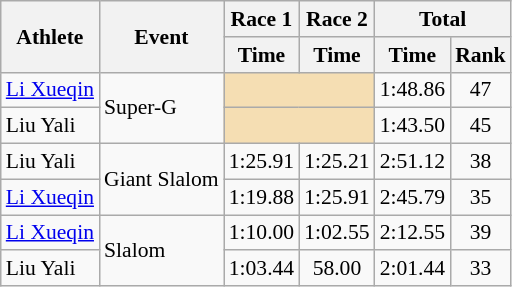<table class="wikitable" style="font-size:90%">
<tr>
<th rowspan="2">Athlete</th>
<th rowspan="2">Event</th>
<th>Race 1</th>
<th>Race 2</th>
<th colspan="2">Total</th>
</tr>
<tr>
<th>Time</th>
<th>Time</th>
<th>Time</th>
<th>Rank</th>
</tr>
<tr>
<td><a href='#'>Li Xueqin</a></td>
<td rowspan="2">Super-G</td>
<td colspan="2" bgcolor="wheat"></td>
<td align="center">1:48.86</td>
<td align="center">47</td>
</tr>
<tr>
<td>Liu Yali</td>
<td colspan="2" bgcolor="wheat"></td>
<td align="center">1:43.50</td>
<td align="center">45</td>
</tr>
<tr>
<td>Liu Yali</td>
<td rowspan="2">Giant Slalom</td>
<td align="center">1:25.91</td>
<td align="center">1:25.21</td>
<td align="center">2:51.12</td>
<td align="center">38</td>
</tr>
<tr>
<td><a href='#'>Li Xueqin</a></td>
<td align="center">1:19.88</td>
<td align="center">1:25.91</td>
<td align="center">2:45.79</td>
<td align="center">35</td>
</tr>
<tr>
<td><a href='#'>Li Xueqin</a></td>
<td rowspan="2">Slalom</td>
<td align="center">1:10.00</td>
<td align="center">1:02.55</td>
<td align="center">2:12.55</td>
<td align="center">39</td>
</tr>
<tr>
<td>Liu Yali</td>
<td align="center">1:03.44</td>
<td align="center">58.00</td>
<td align="center">2:01.44</td>
<td align="center">33</td>
</tr>
</table>
